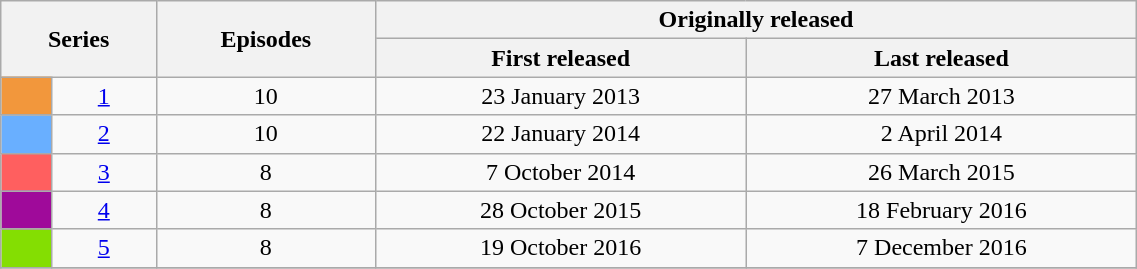<table class="wikitable" style="text-align:center; width:60%;">
<tr>
<th colspan=2 rowspan=2>Series</th>
<th rowspan=2>Episodes</th>
<th colspan=2>Originally released</th>
</tr>
<tr>
<th>First released</th>
<th>Last released</th>
</tr>
<tr>
<td style="background:#F2973C;"></td>
<td><a href='#'>1</a></td>
<td>10</td>
<td>23 January 2013</td>
<td>27 March 2013</td>
</tr>
<tr>
<td style="background:#69AFFF;"></td>
<td><a href='#'>2</a></td>
<td>10</td>
<td>22 January 2014</td>
<td>2 April 2014</td>
</tr>
<tr>
<td style="background:#FF5F5F;"></td>
<td><a href='#'>3</a></td>
<td>8</td>
<td>7 October 2014</td>
<td>26 March 2015</td>
</tr>
<tr>
<td style="background:#9F0A9A;"></td>
<td><a href='#'>4</a></td>
<td>8</td>
<td>28 October 2015</td>
<td>18 February 2016</td>
</tr>
<tr>
<td style="background:#84DE02;"></td>
<td><a href='#'>5</a></td>
<td>8</td>
<td>19 October 2016</td>
<td>7 December 2016</td>
</tr>
<tr>
</tr>
</table>
